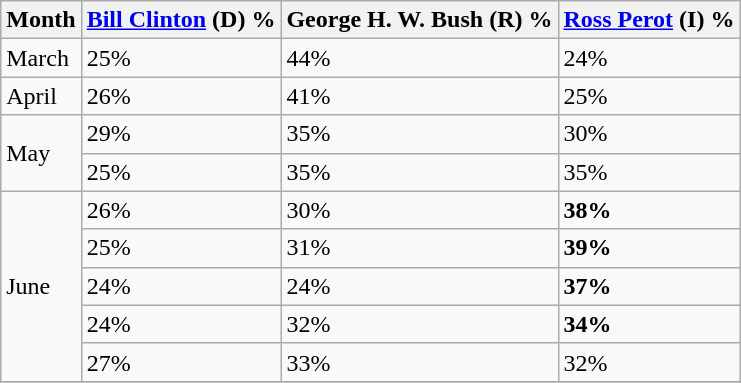<table class="wikitable">
<tr>
<th>Month</th>
<th><a href='#'>Bill Clinton</a> (D) %</th>
<th>George H. W. Bush (R) %</th>
<th><a href='#'>Ross Perot</a> (I) %</th>
</tr>
<tr>
<td>March</td>
<td>25%</td>
<td>44%</td>
<td>24%</td>
</tr>
<tr>
<td>April</td>
<td>26%</td>
<td>41%</td>
<td>25%</td>
</tr>
<tr>
<td rowspan="2">May</td>
<td>29%</td>
<td>35%</td>
<td>30%</td>
</tr>
<tr>
<td>25%</td>
<td>35%</td>
<td>35%</td>
</tr>
<tr>
<td rowspan="5">June</td>
<td>26%</td>
<td>30%</td>
<td><strong>38%</strong></td>
</tr>
<tr>
<td>25%</td>
<td>31%</td>
<td><strong>39%</strong></td>
</tr>
<tr>
<td>24%</td>
<td>24%</td>
<td><strong>37%</strong></td>
</tr>
<tr>
<td>24%</td>
<td>32%</td>
<td><strong>34%</strong></td>
</tr>
<tr>
<td>27%</td>
<td>33%</td>
<td>32%</td>
</tr>
<tr>
</tr>
</table>
